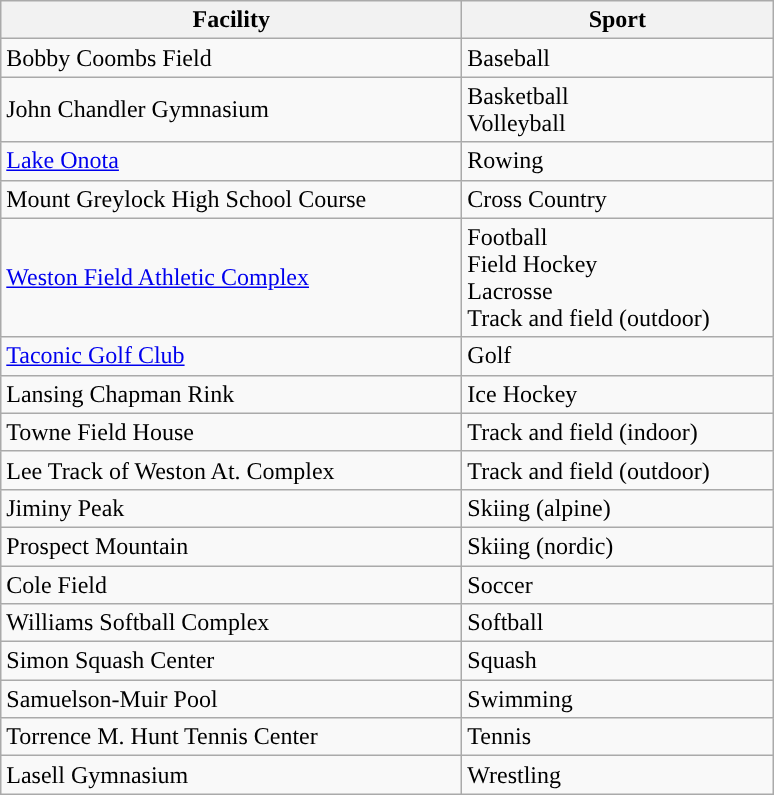<table class="wikitable"; style= "text-align: ">
<tr>
<th width=300px>Facility</th>
<th width=200px>Sport</th>
</tr>
<tr>
<td>Bobby Coombs Field</td>
<td>Baseball</td>
</tr>
<tr>
<td>John Chandler Gymnasium </td>
<td>Basketball <br> Volleyball</td>
</tr>
<tr>
<td><a href='#'>Lake Onota</a> </td>
<td>Rowing</td>
</tr>
<tr>
<td>Mount Greylock High School Course </td>
<td>Cross Country</td>
</tr>
<tr>
<td><a href='#'>Weston Field Athletic Complex</a></td>
<td>Football <br> Field Hockey <br> Lacrosse <br> Track and field (outdoor)</td>
</tr>
<tr>
<td><a href='#'>Taconic Golf Club</a> </td>
<td>Golf</td>
</tr>
<tr>
<td>Lansing Chapman Rink </td>
<td>Ice Hockey</td>
</tr>
<tr>
<td>Towne Field House </td>
<td>Track and field (indoor)</td>
</tr>
<tr>
<td>Lee Track of Weston At. Complex</td>
<td>Track and field (outdoor)</td>
</tr>
<tr>
<td>Jiminy Peak </td>
<td>Skiing (alpine)</td>
</tr>
<tr>
<td>Prospect Mountain </td>
<td>Skiing (nordic)</td>
</tr>
<tr>
<td>Cole Field</td>
<td>Soccer</td>
</tr>
<tr>
<td>Williams Softball Complex</td>
<td>Softball</td>
</tr>
<tr>
<td>Simon Squash Center </td>
<td>Squash</td>
</tr>
<tr>
<td>Samuelson-Muir Pool </td>
<td>Swimming</td>
</tr>
<tr>
<td>Torrence M. Hunt Tennis Center</td>
<td>Tennis</td>
</tr>
<tr>
<td>Lasell Gymnasium </td>
<td>Wrestling</td>
</tr>
</table>
